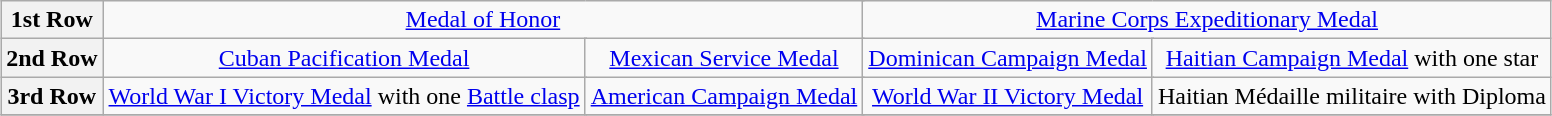<table class="wikitable" style="margin:1em auto; text-align:center;">
<tr>
<th>1st Row</th>
<td colspan="8"><a href='#'>Medal of Honor</a></td>
<td colspan="7"><a href='#'>Marine Corps Expeditionary Medal</a></td>
</tr>
<tr>
<th>2nd Row</th>
<td colspan="4"><a href='#'>Cuban Pacification Medal</a></td>
<td colspan="4"><a href='#'>Mexican Service Medal</a></td>
<td colspan="4"><a href='#'>Dominican Campaign Medal</a></td>
<td colspan="4"><a href='#'>Haitian Campaign Medal</a> with one star</td>
</tr>
<tr>
<th>3rd Row</th>
<td colspan="4"><a href='#'>World War I Victory Medal</a> with one <a href='#'>Battle clasp</a></td>
<td colspan="4"><a href='#'>American Campaign Medal</a></td>
<td colspan="4"><a href='#'>World War II Victory Medal</a></td>
<td colspan="4">Haitian Médaille militaire with Diploma</td>
</tr>
<tr>
</tr>
</table>
